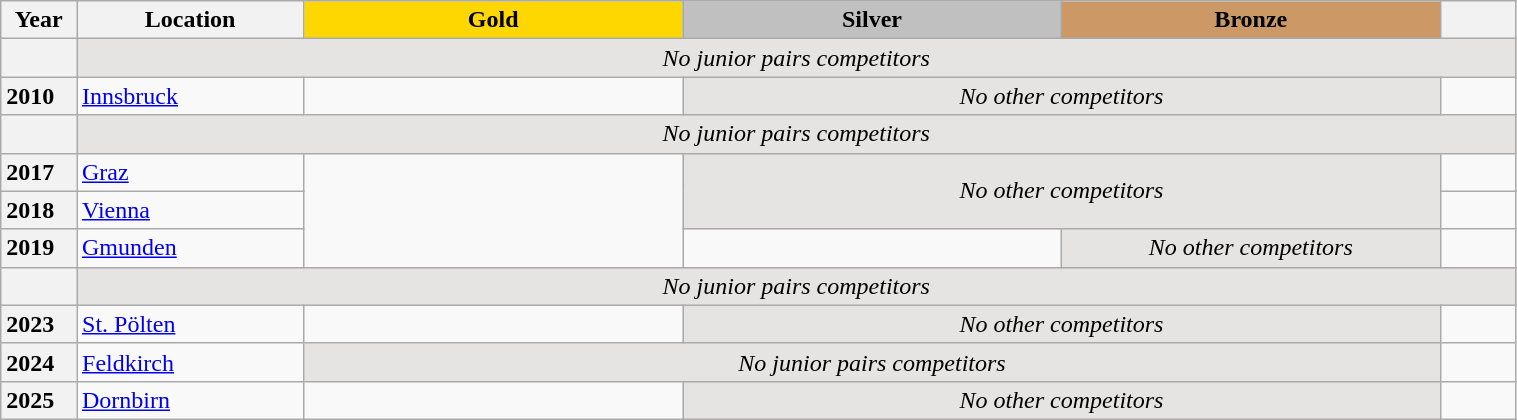<table class="wikitable unsortable" style="text-align:left; width:80%">
<tr>
<th scope="col" style="text-align:center; width:5%">Year</th>
<th scope="col" style="text-align:center; width:15%">Location</th>
<th scope="col" style="text-align:center; width:25%; background:gold">Gold</th>
<th scope="col" style="text-align:center; width:25%; background:silver">Silver</th>
<th scope="col" style="text-align:center; width:25%; background:#c96">Bronze</th>
<th scope="col" style="text-align:center; width:5%"></th>
</tr>
<tr>
<th scope="row" style="text-align:left"></th>
<td colspan="5" align="center" bgcolor="e5e4e2"><em>No junior pairs competitors</em></td>
</tr>
<tr>
<th scope="row" style="text-align:left">2010</th>
<td><a href='#'>Innsbruck</a></td>
<td></td>
<td colspan="2" align="center" bgcolor="e5e4e2"><em>No other competitors</em></td>
<td></td>
</tr>
<tr>
<th scope="row" style="text-align:left"></th>
<td colspan="5" align="center" bgcolor="e5e4e2"><em>No junior pairs competitors</em></td>
</tr>
<tr>
<th scope="row" style="text-align:left">2017</th>
<td><a href='#'>Graz</a></td>
<td rowspan="3"></td>
<td colspan="2" rowspan="2" align="center" bgcolor="e5e4e2"><em>No other competitors</em></td>
<td></td>
</tr>
<tr>
<th scope="row" style="text-align:left">2018</th>
<td><a href='#'>Vienna</a></td>
<td></td>
</tr>
<tr>
<th scope="row" style="text-align:left">2019</th>
<td><a href='#'>Gmunden</a></td>
<td></td>
<td align="center" bgcolor="e5e4e2"><em>No other competitors</em></td>
<td></td>
</tr>
<tr>
<th scope="row" style="text-align:left"></th>
<td colspan="5" align="center" bgcolor="e5e4e2"><em>No junior pairs competitors</em></td>
</tr>
<tr>
<th scope="row" style="text-align:left">2023</th>
<td><a href='#'>St. Pölten</a></td>
<td></td>
<td colspan="2" align="center" bgcolor="e5e4e2"><em>No other competitors</em></td>
<td></td>
</tr>
<tr>
<th scope="row" style="text-align:left">2024</th>
<td><a href='#'>Feldkirch</a></td>
<td colspan="3" align="center" bgcolor="e5e4e2"><em>No junior pairs competitors</em></td>
<td></td>
</tr>
<tr>
<th scope="row" style="text-align:left">2025</th>
<td><a href='#'>Dornbirn</a></td>
<td></td>
<td colspan="2" align="center" bgcolor="e5e4e2"><em>No other competitors</em></td>
<td></td>
</tr>
</table>
